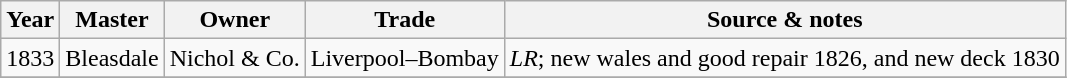<table class=" wikitable">
<tr>
<th>Year</th>
<th>Master</th>
<th>Owner</th>
<th>Trade</th>
<th>Source & notes</th>
</tr>
<tr>
<td>1833</td>
<td>Bleasdale</td>
<td>Nichol & Co.</td>
<td>Liverpool–Bombay</td>
<td><em>LR</em>; new wales and good repair 1826, and new deck 1830</td>
</tr>
<tr>
</tr>
</table>
